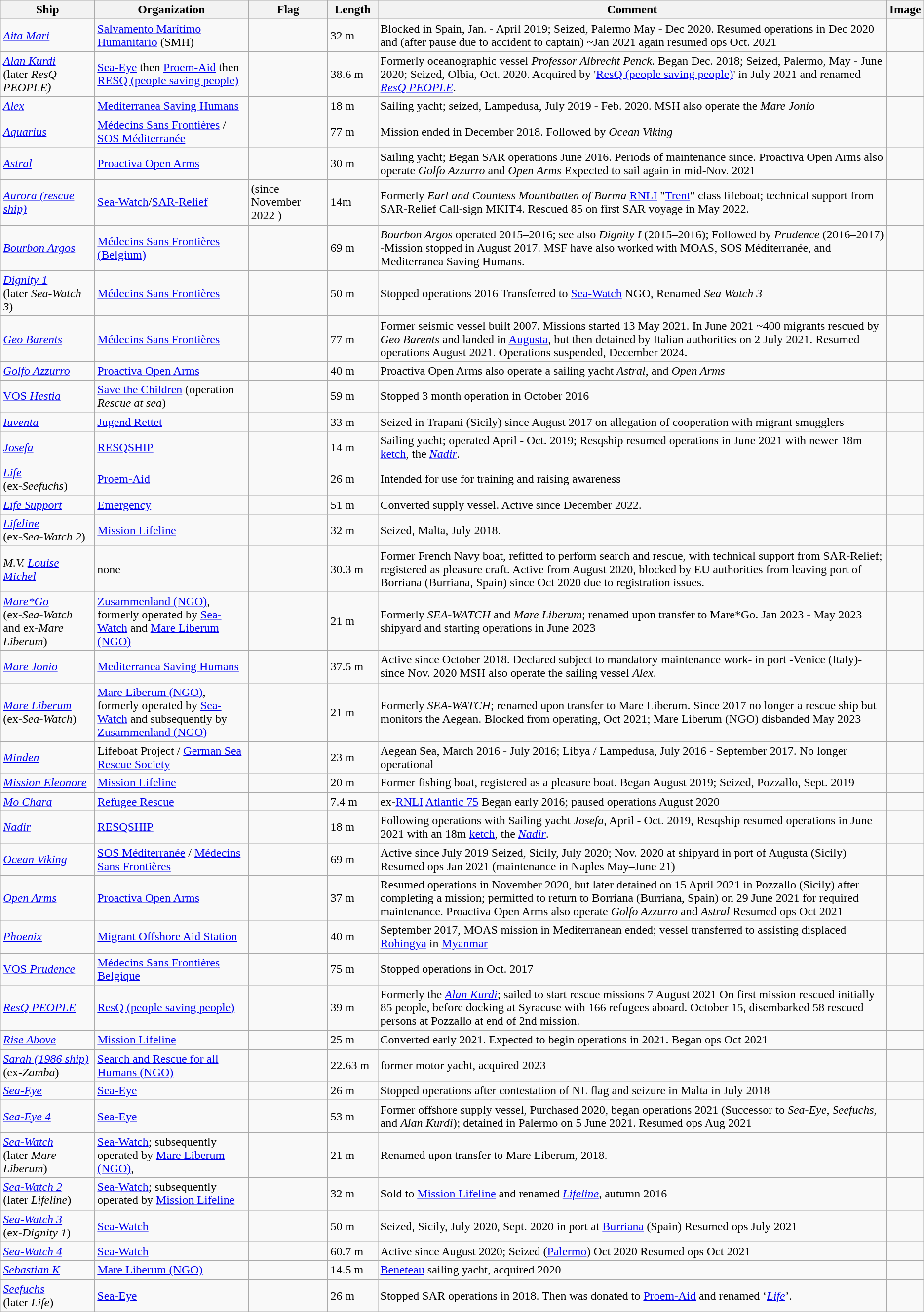<table class="wikitable sortable">
<tr>
<th width=120px>Ship</th>
<th width=200px>Organization</th>
<th width=100px>Flag</th>
<th width=60px>Length</th>
<th class=unsortable>Comment</th>
<th class=unsortable>Image</th>
</tr>
<tr>
<td><em><a href='#'>Aita Mari</a></em></td>
<td><a href='#'>Salvamento Marítimo Humanitario</a> (SMH)</td>
<td></td>
<td>32 m</td>
<td>Blocked in Spain, Jan. - April 2019; Seized, Palermo May - Dec 2020. Resumed operations in Dec 2020 and (after pause due to accident to captain) ~Jan 2021 again resumed ops Oct. 2021</td>
<td></td>
</tr>
<tr>
<td><em><a href='#'>Alan Kurdi</a></em><br>(later <em>ResQ PEOPLE)</em></td>
<td><a href='#'>Sea-Eye</a> then <a href='#'>Proem-Aid</a> then <a href='#'>RESQ (people saving people)</a></td>
<td></td>
<td>38.6 m</td>
<td>Formerly oceanographic vessel <em>Professor Albrecht Penck</em>. Began Dec. 2018; Seized, Palermo, May - June 2020; Seized, Olbia, Oct. 2020. Acquired by '<a href='#'>ResQ (people saving people)</a>' in July 2021 and renamed <em><a href='#'>ResQ PEOPLE</a></em>.</td>
<td></td>
</tr>
<tr>
<td><em><a href='#'>Alex</a></em></td>
<td><a href='#'>Mediterranea Saving Humans</a></td>
<td></td>
<td>18 m</td>
<td>Sailing yacht; seized, Lampedusa, July 2019 - Feb. 2020. MSH also operate the <em>Mare Jonio</em></td>
<td></td>
</tr>
<tr>
<td><em><a href='#'>Aquarius</a></em></td>
<td><a href='#'>Médecins Sans Frontières</a> / <a href='#'>SOS Méditerranée</a></td>
<td></td>
<td>77 m</td>
<td>Mission ended in December 2018. Followed by <em>Ocean Viking</em></td>
<td></td>
</tr>
<tr>
<td><em><a href='#'>Astral</a></em></td>
<td><a href='#'>Proactiva Open Arms</a></td>
<td></td>
<td>30 m</td>
<td>Sailing yacht; Began SAR operations June 2016. Periods of maintenance since. Proactiva Open Arms also operate <em>Golfo Azzurro</em> and <em>Open Arms</em> Expected to sail again in mid-Nov. 2021</td>
<td></td>
</tr>
<tr>
<td><em><a href='#'>Aurora (rescue ship)</a></em></td>
<td><a href='#'>Sea-Watch</a>/<a href='#'>SAR-Relief</a></td>
<td> (since November 2022 )</td>
<td>14m</td>
<td>Formerly <em>Earl and Countess Mountbatten of Burma</em> <a href='#'>RNLI</a> "<a href='#'>Trent</a>" class lifeboat; technical support from SAR-Relief Call-sign MKIT4. Rescued 85 on first SAR voyage in May 2022.</td>
<td></td>
</tr>
<tr>
<td><em><a href='#'>Bourbon Argos</a></em></td>
<td><a href='#'>Médecins Sans Frontières (Belgium)</a></td>
<td></td>
<td>69 m</td>
<td><em>Bourbon Argos</em> operated 2015–2016; see also <em>Dignity I</em> (2015–2016); Followed by <em>Prudence</em> (2016–2017) -Mission stopped in August 2017. MSF have also worked with MOAS, SOS Méditerranée, and Mediterranea Saving Humans.</td>
<td></td>
</tr>
<tr>
<td><em><a href='#'>Dignity 1</a></em> <br>(later <em>Sea-Watch 3</em>)</td>
<td><a href='#'>Médecins Sans Frontières</a></td>
<td></td>
<td>50 m</td>
<td>Stopped operations 2016 Transferred to <a href='#'>Sea-Watch</a> NGO, Renamed <em>Sea Watch 3</em></td>
<td></td>
</tr>
<tr>
<td><em><a href='#'>Geo Barents</a></em></td>
<td><a href='#'>Médecins Sans Frontières</a></td>
<td></td>
<td>77 m</td>
<td>Former seismic vessel built 2007. Missions started 13 May 2021. In June 2021 ~400 migrants rescued by <em>Geo Barents</em> and landed in <a href='#'>Augusta</a>, but then detained by Italian authorities on 2 July 2021. Resumed operations August 2021. Operations suspended, December 2024.</td>
<td></td>
</tr>
<tr>
<td><em><a href='#'>Golfo Azzurro</a></em></td>
<td><a href='#'>Proactiva Open Arms</a></td>
<td></td>
<td>40 m</td>
<td>Proactiva Open Arms also operate a sailing yacht <em>Astral</em>, and <em>Open Arms</em></td>
<td></td>
</tr>
<tr>
<td><a href='#'>VOS <em>Hestia</em></a></td>
<td><a href='#'>Save the Children</a> (operation <em>Rescue at sea</em>)</td>
<td></td>
<td>59 m</td>
<td>Stopped 3 month operation in  October 2016</td>
<td></td>
</tr>
<tr>
<td><em><a href='#'>Iuventa</a></em></td>
<td><a href='#'>Jugend Rettet</a></td>
<td></td>
<td>33 m</td>
<td>Seized in Trapani (Sicily) since August 2017 on allegation of cooperation with migrant smugglers</td>
<td></td>
</tr>
<tr>
<td><em><a href='#'>Josefa</a></em></td>
<td><a href='#'>RESQSHIP</a></td>
<td></td>
<td>14 m</td>
<td>Sailing yacht; operated April - Oct. 2019; Resqship resumed operations in June 2021 with newer 18m <a href='#'>ketch</a>, the <em><a href='#'>Nadir</a></em>.</td>
<td></td>
</tr>
<tr>
<td><em><a href='#'>Life</a></em> <br>(ex-<em>Seefuchs</em>)</td>
<td><a href='#'>Proem-Aid</a></td>
<td></td>
<td>26 m</td>
<td>Intended for use for training and raising awareness</td>
<td></td>
</tr>
<tr>
<td><em><a href='#'>Life Support</a></em></td>
<td><a href='#'>Emergency</a></td>
<td></td>
<td>51 m</td>
<td>Converted supply vessel. Active since December 2022.</td>
<td></td>
</tr>
<tr>
<td><em><a href='#'>Lifeline</a></em><br>(ex-<em>Sea-Watch 2</em>)</td>
<td><a href='#'>Mission Lifeline</a></td>
<td></td>
<td>32 m</td>
<td>Seized, Malta, July 2018.</td>
<td></td>
</tr>
<tr>
<td><em>M.V. <a href='#'>Louise Michel</a></em></td>
<td>none</td>
<td></td>
<td>30.3 m</td>
<td>Former French Navy boat, refitted to perform search and rescue, with technical support from SAR-Relief; registered as pleasure craft. Active from August 2020, blocked by EU authorities from leaving port of Borriana (Burriana, Spain) since Oct 2020 due to registration issues.</td>
<td></td>
</tr>
<tr>
<td><em><a href='#'>Mare*Go</a></em> <br>(ex-<em>Sea-Watch</em> and ex-<em>Mare Liberum</em>)</td>
<td><a href='#'>Zusammenland (NGO)</a>, formerly operated by <a href='#'>Sea-Watch</a> and <a href='#'>Mare Liberum (NGO)</a></td>
<td></td>
<td>21 m</td>
<td>Formerly <em>SEA-WATCH</em> and <em>Mare Liberum</em>; renamed upon transfer to Mare*Go. Jan 2023 - May 2023 shipyard and starting operations in June 2023</td>
<td></td>
</tr>
<tr>
<td><em><a href='#'>Mare Jonio</a></em></td>
<td><a href='#'>Mediterranea Saving Humans</a></td>
<td></td>
<td>37.5 m</td>
<td>Active since October 2018. Declared subject to mandatory maintenance work- in port -Venice (Italy)- since Nov. 2020  MSH also operate the sailing vessel <em>Alex</em>.</td>
<td></td>
</tr>
<tr>
<td><em><a href='#'>Mare Liberum</a></em> <br>(ex-<em>Sea-Watch</em>)</td>
<td><a href='#'>Mare Liberum (NGO)</a>, formerly operated by <a href='#'>Sea-Watch</a> and subsequently by <a href='#'>Zusammenland (NGO)</a></td>
<td></td>
<td>21 m</td>
<td>Formerly <em>SEA-WATCH</em>; renamed upon transfer to Mare Liberum. Since 2017 no longer a rescue ship but monitors the Aegean. Blocked from operating, Oct 2021; Mare Liberum (NGO) disbanded May 2023</td>
<td></td>
</tr>
<tr>
<td><em><a href='#'>Minden</a></em></td>
<td>Lifeboat Project / <a href='#'>German Sea Rescue Society</a></td>
<td></td>
<td>23 m</td>
<td>Aegean Sea, March 2016 - July 2016; Libya / Lampedusa, July 2016 - September 2017. No longer operational</td>
<td></td>
</tr>
<tr>
<td><em><a href='#'>Mission Eleonore</a></em></td>
<td><a href='#'>Mission Lifeline</a></td>
<td></td>
<td>20 m</td>
<td>Former fishing boat, registered as a pleasure boat. Began August 2019; Seized, Pozzallo, Sept. 2019</td>
<td></td>
</tr>
<tr>
<td><em><a href='#'>Mo Chara</a></em></td>
<td><a href='#'>Refugee Rescue</a></td>
<td></td>
<td>7.4 m</td>
<td>ex-<a href='#'>RNLI</a> <a href='#'>Atlantic 75</a> Began early 2016; paused operations August 2020</td>
<td></td>
</tr>
<tr>
<td><em><a href='#'>Nadir</a></em></td>
<td><a href='#'>RESQSHIP</a></td>
<td></td>
<td>18 m</td>
<td>Following operations with Sailing yacht <em>Josefa</em>, April - Oct. 2019, Resqship resumed operations in June 2021 with an 18m <a href='#'>ketch</a>, the <em><a href='#'>Nadir</a></em>.</td>
<td></td>
</tr>
<tr>
<td><em><a href='#'>Ocean Viking</a></em></td>
<td><a href='#'>SOS Méditerranée</a> / <a href='#'>Médecins Sans Frontières</a></td>
<td></td>
<td>69 m</td>
<td>Active since July 2019 Seized, Sicily, July 2020; Nov. 2020 at shipyard in port of Augusta (Sicily) Resumed ops Jan 2021 (maintenance in Naples May–June 21)</td>
<td></td>
</tr>
<tr>
<td><em><a href='#'>Open Arms</a></em></td>
<td><a href='#'>Proactiva Open Arms</a></td>
<td></td>
<td>37 m</td>
<td>Resumed operations in November 2020, but later detained on 15 April 2021 in Pozzallo (Sicily) after completing a mission; permitted to return to Borriana (Burriana, Spain) on 29 June 2021 for required maintenance. Proactiva Open Arms also operate <em>Golfo Azzurro</em> and <em>Astral</em> Resumed ops Oct 2021</td>
<td></td>
</tr>
<tr>
<td><em><a href='#'>Phoenix</a></em></td>
<td><a href='#'>Migrant Offshore Aid Station</a></td>
<td></td>
<td>40 m</td>
<td>September 2017, MOAS mission in Mediterranean ended; vessel transferred to assisting displaced <a href='#'>Rohingya</a> in <a href='#'>Myanmar</a></td>
<td></td>
</tr>
<tr>
<td><a href='#'>VOS <em>Prudence</em></a></td>
<td><a href='#'>Médecins Sans Frontières Belgique</a></td>
<td></td>
<td>75 m</td>
<td>Stopped operations in Oct. 2017</td>
<td></td>
</tr>
<tr>
<td><em><a href='#'>ResQ PEOPLE</a></em></td>
<td><a href='#'>ResQ (people saving people)</a></td>
<td></td>
<td>39 m</td>
<td>Formerly the <em><a href='#'>Alan Kurdi</a></em>; sailed to start rescue missions 7 August 2021 On first mission rescued initially 85 people, before docking at Syracuse with 166 refugees aboard. October 15, disembarked 58 rescued persons at Pozzallo at end of 2nd mission.</td>
<td></td>
</tr>
<tr>
<td><em><a href='#'>Rise Above</a></em></td>
<td><a href='#'>Mission Lifeline</a></td>
<td></td>
<td>25 m</td>
<td>Converted early 2021. Expected to begin operations in 2021. Began ops Oct 2021</td>
<td></td>
</tr>
<tr>
<td><em><a href='#'>Sarah (1986 ship)</a></em> <br>(ex-<em>Zamba</em>)</td>
<td><a href='#'>Search and Rescue for all Humans (NGO)</a></td>
<td></td>
<td>22.63 m</td>
<td>former motor yacht, acquired 2023</td>
<td></td>
</tr>
<tr>
<td><em><a href='#'>Sea-Eye</a></em></td>
<td><a href='#'>Sea-Eye</a></td>
<td></td>
<td>26 m</td>
<td>Stopped operations after contestation of  NL flag and seizure in Malta in July 2018</td>
<td></td>
</tr>
<tr>
<td><em><a href='#'>Sea-Eye 4</a></em></td>
<td><a href='#'>Sea-Eye</a></td>
<td></td>
<td>53 m</td>
<td>Former offshore supply vessel, Purchased 2020, began operations 2021 (Successor to <em>Sea-Eye</em>, <em>Seefuchs</em>, and <em>Alan Kurdi</em>); detained in Palermo on 5 June 2021. Resumed ops Aug 2021</td>
<td></td>
</tr>
<tr>
<td><em><a href='#'>Sea-Watch</a></em><br>(later <em>Mare Liberum</em>)</td>
<td><a href='#'>Sea-Watch</a>; subsequently operated by <a href='#'>Mare Liberum (NGO)</a>,</td>
<td></td>
<td>21 m</td>
<td>Renamed upon transfer to Mare Liberum, 2018.</td>
<td></td>
</tr>
<tr>
<td><em><a href='#'>Sea-Watch 2</a></em><br>(later <em>Lifeline</em>)</td>
<td><a href='#'>Sea-Watch</a>; subsequently operated by <a href='#'>Mission Lifeline</a></td>
<td></td>
<td>32 m</td>
<td>Sold to <a href='#'>Mission Lifeline</a> and renamed <em><a href='#'>Lifeline</a></em>, autumn 2016</td>
<td></td>
</tr>
<tr>
<td><em><a href='#'>Sea-Watch 3</a></em> <br>(ex-<em>Dignity 1</em>)</td>
<td><a href='#'>Sea-Watch</a></td>
<td></td>
<td>50 m</td>
<td>Seized, Sicily, July 2020, Sept. 2020 in port at <a href='#'>Burriana</a> (Spain) Resumed ops July 2021</td>
<td></td>
</tr>
<tr>
<td><em><a href='#'>Sea-Watch 4</a></em></td>
<td><a href='#'>Sea-Watch</a></td>
<td></td>
<td>60.7 m</td>
<td>Active since August 2020; Seized (<a href='#'>Palermo</a>) Oct 2020 Resumed ops Oct 2021</td>
<td></td>
</tr>
<tr>
<td><em><a href='#'>Sebastian K</a></em></td>
<td><a href='#'>Mare Liberum (NGO)</a></td>
<td></td>
<td>14.5 m</td>
<td><a href='#'>Beneteau</a> sailing yacht, acquired 2020</td>
<td></td>
</tr>
<tr>
<td><em><a href='#'>Seefuchs</a></em><br>(later <em>Life</em>)</td>
<td><a href='#'>Sea-Eye</a></td>
<td></td>
<td>26 m</td>
<td>Stopped SAR operations in 2018. Then was donated to <a href='#'>Proem-Aid</a> and renamed ‘<em><a href='#'>Life</a></em>’.</td>
<td></td>
</tr>
</table>
